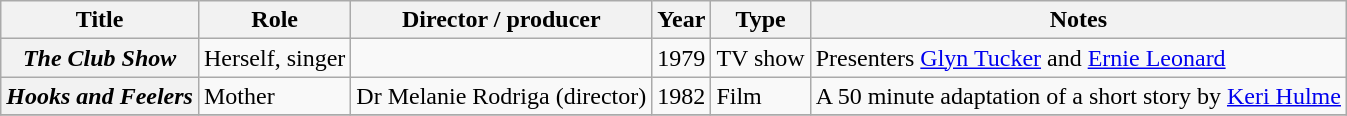<table class="wikitable plainrowheaders sortable">
<tr>
<th scope="col">Title</th>
<th scope="col">Role</th>
<th scope="col">Director / producer</th>
<th scope="col">Year</th>
<th scope="col">Type</th>
<th scope="col" class="unsortable">Notes</th>
</tr>
<tr>
<th scope="row"><em>The Club Show</em></th>
<td>Herself, singer</td>
<td></td>
<td>1979</td>
<td>TV show</td>
<td>Presenters <a href='#'>Glyn Tucker</a> and <a href='#'>Ernie Leonard</a></td>
</tr>
<tr>
<th scope="row"><em>Hooks and Feelers</em></th>
<td>Mother</td>
<td>Dr Melanie Rodriga (director)</td>
<td>1982</td>
<td>Film</td>
<td>A 50 minute adaptation of a short story by <a href='#'>Keri Hulme</a></td>
</tr>
<tr>
</tr>
</table>
